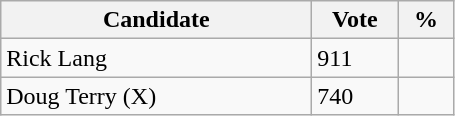<table class="wikitable">
<tr>
<th bgcolor="#DDDDFF" width="200px">Candidate</th>
<th bgcolor="#DDDDFF" width="50px">Vote</th>
<th bgcolor="#DDDDFF" width="30px">%</th>
</tr>
<tr>
<td>Rick Lang</td>
<td>911</td>
<td></td>
</tr>
<tr>
<td>Doug Terry (X)</td>
<td>740</td>
<td></td>
</tr>
</table>
